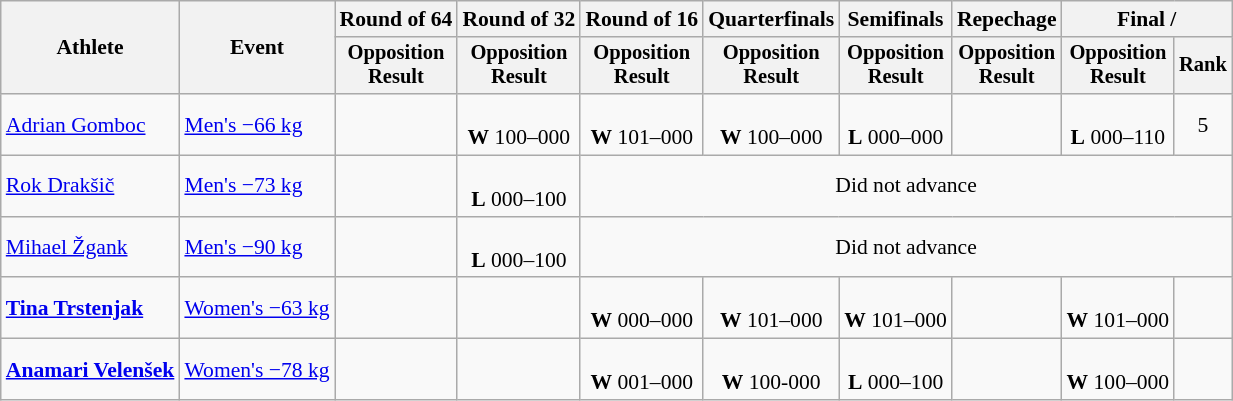<table class="wikitable" style="font-size:90%">
<tr>
<th rowspan=2>Athlete</th>
<th rowspan=2>Event</th>
<th>Round of 64</th>
<th>Round of 32</th>
<th>Round of 16</th>
<th>Quarterfinals</th>
<th>Semifinals</th>
<th>Repechage</th>
<th colspan=2>Final / </th>
</tr>
<tr style="font-size:95%">
<th>Opposition<br>Result</th>
<th>Opposition<br>Result</th>
<th>Opposition<br>Result</th>
<th>Opposition<br>Result</th>
<th>Opposition<br>Result</th>
<th>Opposition<br>Result</th>
<th>Opposition<br>Result</th>
<th>Rank</th>
</tr>
<tr align=center>
<td align=left><a href='#'>Adrian Gomboc</a></td>
<td align=left><a href='#'>Men's −66 kg</a></td>
<td></td>
<td><br><strong>W</strong> 100–000</td>
<td><br><strong>W</strong> 101–000</td>
<td><br><strong>W</strong> 100–000</td>
<td><br><strong>L</strong> 000–000 </td>
<td></td>
<td><br><strong>L</strong> 000–110</td>
<td>5</td>
</tr>
<tr align=center>
<td align=left><a href='#'>Rok Drakšič</a></td>
<td align=left><a href='#'>Men's −73 kg</a></td>
<td></td>
<td><br><strong>L</strong> 000–100</td>
<td colspan=6>Did not advance</td>
</tr>
<tr align=center>
<td align=left><a href='#'>Mihael Žgank</a></td>
<td align=left><a href='#'>Men's −90 kg</a></td>
<td></td>
<td><br><strong>L</strong> 000–100</td>
<td colspan=6>Did not advance</td>
</tr>
<tr align=center>
<td align=left><strong><a href='#'>Tina Trstenjak</a></strong></td>
<td align=left><a href='#'>Women's −63 kg</a></td>
<td></td>
<td></td>
<td><br><strong>W</strong> 000–000 </td>
<td><br><strong>W</strong> 101–000</td>
<td><br><strong>W</strong> 101–000</td>
<td></td>
<td><br><strong>W</strong> 101–000</td>
<td></td>
</tr>
<tr align=center>
<td align=left><strong><a href='#'>Anamari Velenšek</a></strong></td>
<td align=left><a href='#'>Women's −78 kg</a></td>
<td></td>
<td></td>
<td><br><strong>W</strong> 001–000</td>
<td><br><strong>W</strong> 100-000</td>
<td><br><strong>L</strong> 000–100</td>
<td></td>
<td><br><strong>W</strong> 100–000</td>
<td></td>
</tr>
</table>
